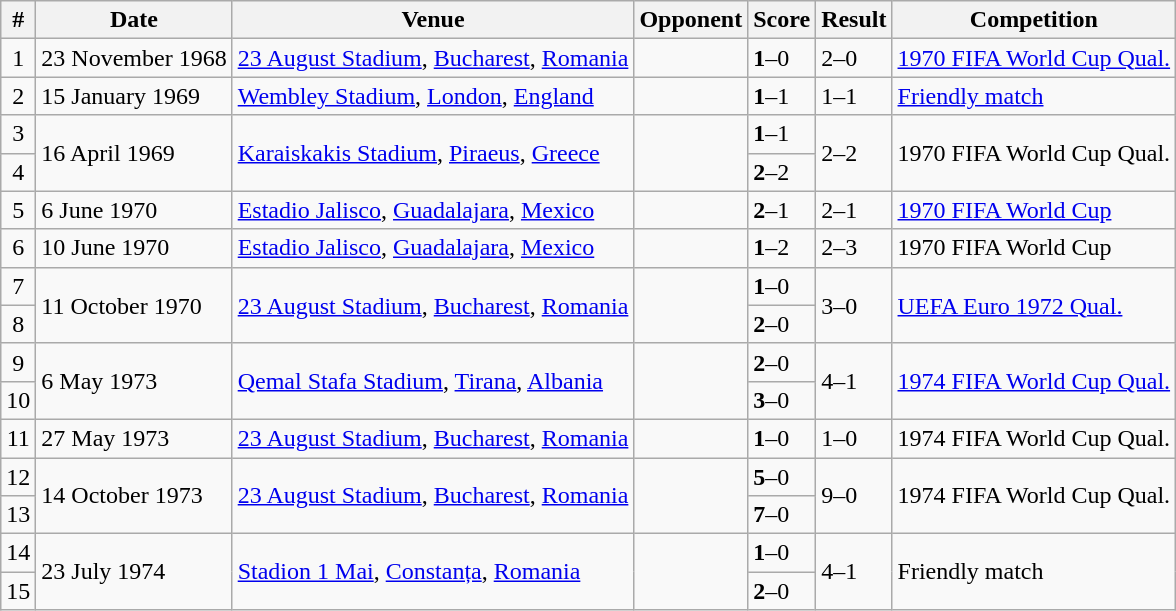<table class="wikitable sortable">
<tr>
<th>#</th>
<th>Date</th>
<th>Venue</th>
<th>Opponent</th>
<th>Score</th>
<th>Result</th>
<th>Competition</th>
</tr>
<tr>
<td align="center">1</td>
<td>23 November 1968</td>
<td><a href='#'>23 August Stadium</a>, <a href='#'>Bucharest</a>, <a href='#'>Romania</a></td>
<td></td>
<td><strong>1</strong>–0</td>
<td>2–0</td>
<td><a href='#'>1970 FIFA World Cup Qual.</a></td>
</tr>
<tr>
<td align="center">2</td>
<td>15 January 1969</td>
<td><a href='#'>Wembley Stadium</a>, <a href='#'>London</a>, <a href='#'>England</a></td>
<td></td>
<td><strong>1</strong>–1</td>
<td>1–1</td>
<td><a href='#'>Friendly match</a></td>
</tr>
<tr>
<td align="center">3</td>
<td rowspan="2">16 April 1969</td>
<td rowspan="2"><a href='#'>Karaiskakis Stadium</a>, <a href='#'>Piraeus</a>, <a href='#'>Greece</a></td>
<td rowspan="2"></td>
<td><strong>1</strong>–1</td>
<td rowspan="2">2–2</td>
<td rowspan="2">1970 FIFA World Cup Qual.</td>
</tr>
<tr>
<td align="center">4</td>
<td><strong>2</strong>–2</td>
</tr>
<tr>
<td align="center">5</td>
<td>6 June 1970</td>
<td><a href='#'>Estadio Jalisco</a>, <a href='#'>Guadalajara</a>, <a href='#'>Mexico</a></td>
<td></td>
<td><strong>2</strong>–1</td>
<td>2–1</td>
<td><a href='#'>1970 FIFA World Cup</a></td>
</tr>
<tr>
<td align="center">6</td>
<td>10 June 1970</td>
<td><a href='#'>Estadio Jalisco</a>, <a href='#'>Guadalajara</a>, <a href='#'>Mexico</a></td>
<td></td>
<td><strong>1</strong>–2</td>
<td>2–3</td>
<td>1970 FIFA World Cup</td>
</tr>
<tr>
<td align="center">7</td>
<td rowspan="2">11 October 1970</td>
<td rowspan="2"><a href='#'>23 August Stadium</a>, <a href='#'>Bucharest</a>, <a href='#'>Romania</a></td>
<td rowspan="2"></td>
<td><strong>1</strong>–0</td>
<td rowspan="2">3–0</td>
<td rowspan="2"><a href='#'>UEFA Euro 1972 Qual.</a></td>
</tr>
<tr>
<td align="center">8</td>
<td><strong>2</strong>–0</td>
</tr>
<tr>
<td align="center">9</td>
<td rowspan="2">6 May 1973</td>
<td rowspan="2"><a href='#'>Qemal Stafa Stadium</a>, <a href='#'>Tirana</a>, <a href='#'>Albania</a></td>
<td rowspan="2"></td>
<td><strong>2</strong>–0</td>
<td rowspan="2">4–1</td>
<td rowspan="2"><a href='#'>1974 FIFA World Cup Qual.</a></td>
</tr>
<tr>
<td align="center">10</td>
<td><strong>3</strong>–0</td>
</tr>
<tr>
<td align="center">11</td>
<td>27 May 1973</td>
<td><a href='#'>23 August Stadium</a>, <a href='#'>Bucharest</a>, <a href='#'>Romania</a></td>
<td></td>
<td><strong>1</strong>–0</td>
<td>1–0</td>
<td>1974 FIFA World Cup Qual.</td>
</tr>
<tr>
<td align="center">12</td>
<td rowspan="2">14 October 1973</td>
<td rowspan="2"><a href='#'>23 August Stadium</a>, <a href='#'>Bucharest</a>, <a href='#'>Romania</a></td>
<td rowspan="2"></td>
<td><strong>5</strong>–0</td>
<td rowspan="2">9–0</td>
<td rowspan="2">1974 FIFA World Cup Qual.</td>
</tr>
<tr>
<td align="center">13</td>
<td><strong>7</strong>–0</td>
</tr>
<tr>
<td align="center">14</td>
<td rowspan="2">23 July 1974</td>
<td rowspan="2"><a href='#'>Stadion 1 Mai</a>, <a href='#'>Constanța</a>, <a href='#'>Romania</a></td>
<td rowspan="2"></td>
<td><strong>1</strong>–0</td>
<td rowspan="2">4–1</td>
<td rowspan="2">Friendly match</td>
</tr>
<tr>
<td align="center">15</td>
<td><strong>2</strong>–0</td>
</tr>
</table>
